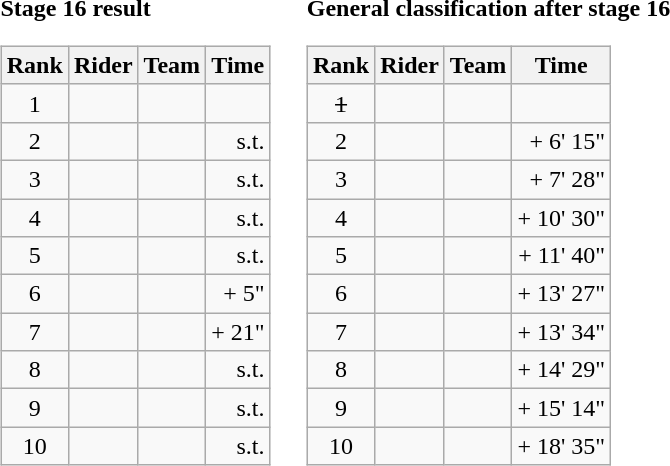<table>
<tr>
<td><strong>Stage 16 result</strong><br><table class="wikitable">
<tr>
<th scope="col">Rank</th>
<th scope="col">Rider</th>
<th scope="col">Team</th>
<th scope="col">Time</th>
</tr>
<tr>
<td style="text-align:center;">1</td>
<td></td>
<td></td>
<td style="text-align:right;"></td>
</tr>
<tr>
<td style="text-align:center;">2</td>
<td></td>
<td></td>
<td style="text-align:right;">s.t.</td>
</tr>
<tr>
<td style="text-align:center;">3</td>
<td></td>
<td></td>
<td style="text-align:right;">s.t.</td>
</tr>
<tr>
<td style="text-align:center;">4</td>
<td></td>
<td></td>
<td style="text-align:right;">s.t.</td>
</tr>
<tr>
<td style="text-align:center;">5</td>
<td></td>
<td></td>
<td style="text-align:right;">s.t.</td>
</tr>
<tr>
<td style="text-align:center;">6</td>
<td></td>
<td></td>
<td style="text-align:right;">+ 5"</td>
</tr>
<tr>
<td style="text-align:center;">7</td>
<td></td>
<td></td>
<td style="text-align:right;">+ 21"</td>
</tr>
<tr>
<td style="text-align:center;">8</td>
<td></td>
<td></td>
<td style="text-align:right;">s.t.</td>
</tr>
<tr>
<td style="text-align:center;">9</td>
<td></td>
<td></td>
<td style="text-align:right;">s.t.</td>
</tr>
<tr>
<td style="text-align:center;">10</td>
<td></td>
<td></td>
<td style="text-align:right;">s.t.</td>
</tr>
</table>
</td>
<td></td>
<td><strong>General classification after stage 16</strong><br><table class="wikitable">
<tr>
<th scope="col">Rank</th>
<th scope="col">Rider</th>
<th scope="col">Team</th>
<th scope="col">Time</th>
</tr>
<tr>
<td style="text-align:center;"><del>1</del></td>
<td><del></del> </td>
<td><del></del></td>
<td style="text-align:right;"><del></del></td>
</tr>
<tr>
<td style="text-align:center;">2</td>
<td></td>
<td></td>
<td style="text-align:right;">+ 6' 15"</td>
</tr>
<tr>
<td style="text-align:center;">3</td>
<td></td>
<td></td>
<td style="text-align:right;">+ 7' 28"</td>
</tr>
<tr>
<td style="text-align:center;">4</td>
<td></td>
<td></td>
<td style="text-align:right;">+ 10' 30"</td>
</tr>
<tr>
<td style="text-align:center;">5</td>
<td></td>
<td></td>
<td style="text-align:right;">+ 11' 40"</td>
</tr>
<tr>
<td style="text-align:center;">6</td>
<td></td>
<td></td>
<td style="text-align:right;">+ 13' 27"</td>
</tr>
<tr>
<td style="text-align:center;">7</td>
<td></td>
<td></td>
<td style="text-align:right;">+ 13' 34"</td>
</tr>
<tr>
<td style="text-align:center;">8</td>
<td></td>
<td></td>
<td style="text-align:right;">+ 14' 29"</td>
</tr>
<tr>
<td style="text-align:center;">9</td>
<td></td>
<td></td>
<td style="text-align:right;">+ 15' 14"</td>
</tr>
<tr>
<td style="text-align:center;">10</td>
<td></td>
<td></td>
<td style="text-align:right;">+ 18' 35"</td>
</tr>
</table>
</td>
</tr>
</table>
